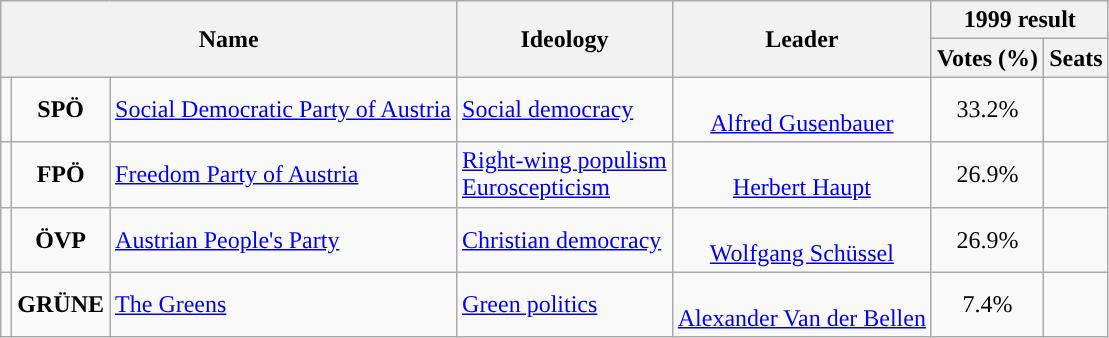<table class="wikitable">
<tr>
<th rowspan="2" colspan="3">Name</th>
<th rowspan="2">Ideology</th>
<th rowspan="2">Leader</th>
<th colspan="2">1999 result</th>
</tr>
<tr>
<th>Votes (%)</th>
<th>Seats</th>
</tr>
<tr>
<td style="background:"></td>
<td style="text-align:center;"><strong>SPÖ</strong></td>
<td><a href='#'>Social Democratic Party of Austria</a><br></td>
<td><a href='#'>Social democracy</a></td>
<td align=center><br><a href='#'>Alfred Gusenbauer</a></td>
<td style="text-align:center;">33.2%</td>
<td></td>
</tr>
<tr>
<td style="background:"></td>
<td style="text-align:center;"><strong>FPÖ</strong></td>
<td><a href='#'>Freedom Party of Austria</a><br></td>
<td><a href='#'>Right-wing populism</a><br><a href='#'>Euroscepticism</a></td>
<td align=center><br><a href='#'>Herbert Haupt</a></td>
<td style="text-align:center;">26.9%</td>
<td></td>
</tr>
<tr>
<td style="background:"></td>
<td style="text-align:center;"><strong>ÖVP</strong></td>
<td><a href='#'>Austrian People's Party</a><br></td>
<td><a href='#'>Christian democracy</a></td>
<td align=center><br><a href='#'>Wolfgang Schüssel</a></td>
<td style="text-align:center;">26.9%</td>
<td></td>
</tr>
<tr>
<td style="background:"></td>
<td style="text-align:center;"><strong>GRÜNE</strong></td>
<td><a href='#'>The Greens</a><br></td>
<td><a href='#'>Green politics</a></td>
<td align=center><br><a href='#'>Alexander Van der Bellen</a></td>
<td style="text-align:center;">7.4%</td>
<td></td>
</tr>
</table>
